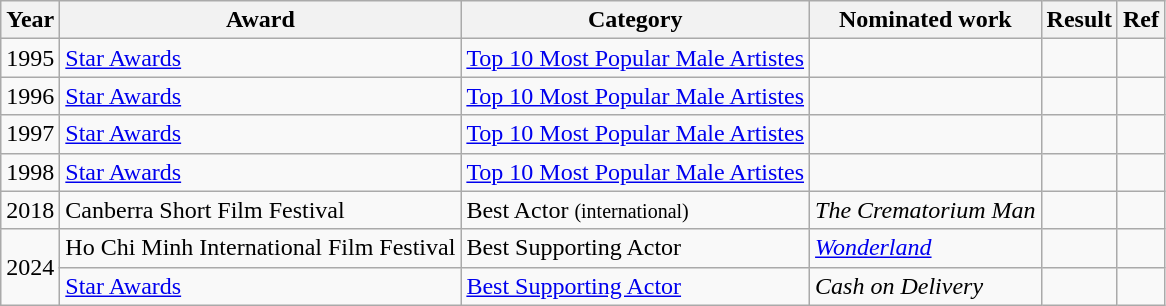<table class="wikitable sortable">
<tr>
<th>Year</th>
<th>Award</th>
<th>Category</th>
<th>Nominated work</th>
<th>Result</th>
<th>Ref</th>
</tr>
<tr>
<td>1995</td>
<td><a href='#'>Star Awards</a></td>
<td><a href='#'>Top 10 Most Popular Male Artistes</a></td>
<td></td>
<td></td>
<td></td>
</tr>
<tr>
<td>1996</td>
<td><a href='#'>Star Awards</a></td>
<td><a href='#'>Top 10 Most Popular Male Artistes</a></td>
<td></td>
<td></td>
<td></td>
</tr>
<tr>
<td>1997</td>
<td><a href='#'>Star Awards</a></td>
<td><a href='#'>Top 10 Most Popular Male Artistes</a></td>
<td></td>
<td></td>
<td></td>
</tr>
<tr>
<td>1998</td>
<td><a href='#'>Star Awards</a></td>
<td><a href='#'>Top 10 Most Popular Male Artistes</a></td>
<td></td>
<td></td>
<td></td>
</tr>
<tr>
<td>2018</td>
<td>Canberra Short Film Festival</td>
<td>Best Actor <small>(international)</small></td>
<td><em>The Crematorium Man</em></td>
<td></td>
<td></td>
</tr>
<tr>
<td rowspan="2">2024</td>
<td>Ho Chi Minh International Film Festival</td>
<td>Best Supporting Actor</td>
<td><em><a href='#'>Wonderland</a></em></td>
<td></td>
<td></td>
</tr>
<tr>
<td><a href='#'>Star Awards</a></td>
<td><a href='#'>Best Supporting Actor</a></td>
<td><em>Cash on Delivery</em></td>
<td></td>
<td></td>
</tr>
</table>
